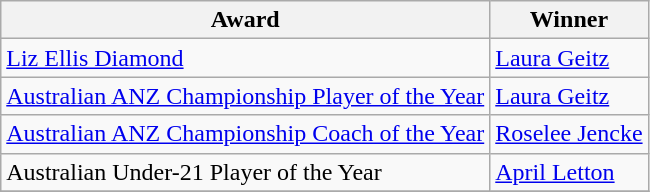<table class="wikitable collapsible">
<tr>
<th>Award</th>
<th>Winner</th>
</tr>
<tr>
<td><a href='#'>Liz Ellis Diamond</a></td>
<td><a href='#'>Laura Geitz</a></td>
</tr>
<tr>
<td><a href='#'>Australian ANZ Championship Player of the Year</a></td>
<td><a href='#'>Laura Geitz</a></td>
</tr>
<tr>
<td><a href='#'>Australian ANZ Championship Coach of the Year</a></td>
<td><a href='#'>Roselee Jencke</a></td>
</tr>
<tr>
<td>Australian Under-21 Player of the Year</td>
<td><a href='#'>April Letton</a></td>
</tr>
<tr>
</tr>
</table>
